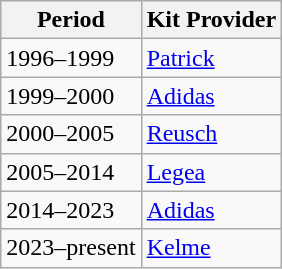<table class=wikitable style="text-align: left">
<tr>
<th>Period</th>
<th>Kit Provider</th>
</tr>
<tr>
<td>1996–1999</td>
<td> <a href='#'>Patrick</a></td>
</tr>
<tr>
<td>1999–2000</td>
<td> <a href='#'>Adidas</a></td>
</tr>
<tr>
<td>2000–2005</td>
<td> <a href='#'>Reusch</a></td>
</tr>
<tr>
<td>2005–2014</td>
<td> <a href='#'>Legea</a></td>
</tr>
<tr>
<td>2014–2023</td>
<td> <a href='#'>Adidas</a></td>
</tr>
<tr>
<td>2023–present</td>
<td> <a href='#'>Kelme</a></td>
</tr>
</table>
